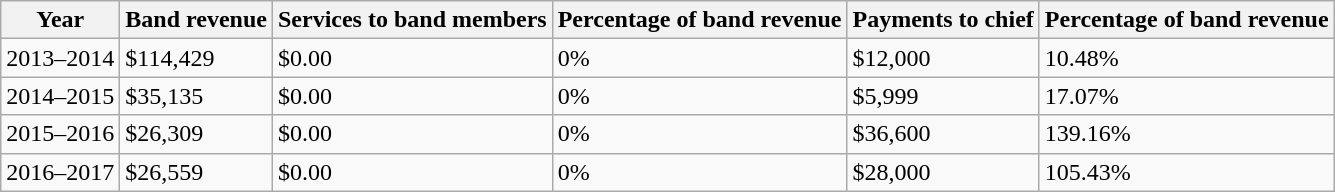<table class="wikitable">
<tr>
<th>Year</th>
<th>Band revenue</th>
<th>Services to band members</th>
<th>Percentage of band revenue</th>
<th>Payments to chief</th>
<th>Percentage of band revenue</th>
</tr>
<tr>
<td>2013–2014</td>
<td>$114,429</td>
<td>$0.00</td>
<td>0%</td>
<td>$12,000</td>
<td>10.48%</td>
</tr>
<tr>
<td>2014–2015</td>
<td>$35,135</td>
<td>$0.00</td>
<td>0%</td>
<td>$5,999</td>
<td>17.07%</td>
</tr>
<tr>
<td>2015–2016</td>
<td>$26,309</td>
<td>$0.00</td>
<td>0%</td>
<td>$36,600</td>
<td>139.16%</td>
</tr>
<tr>
<td>2016–2017</td>
<td>$26,559</td>
<td>$0.00</td>
<td>0%</td>
<td>$28,000</td>
<td>105.43%</td>
</tr>
</table>
